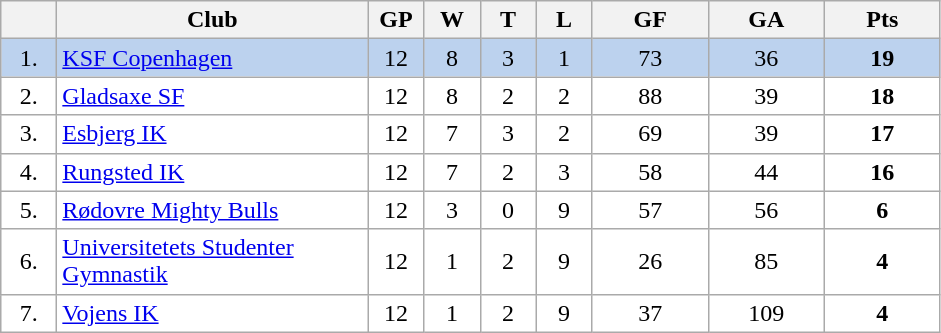<table class="wikitable">
<tr>
<th width="30"></th>
<th width="200">Club</th>
<th width="30">GP</th>
<th width="30">W</th>
<th width="30">T</th>
<th width="30">L</th>
<th width="70">GF</th>
<th width="70">GA</th>
<th width="70">Pts</th>
</tr>
<tr bgcolor="#BCD2EE" align="center">
<td>1.</td>
<td align="left"><a href='#'>KSF Copenhagen</a></td>
<td>12</td>
<td>8</td>
<td>3</td>
<td>1</td>
<td>73</td>
<td>36</td>
<td><strong>19</strong></td>
</tr>
<tr bgcolor="#FFFFFF" align="center">
<td>2.</td>
<td align="left"><a href='#'>Gladsaxe SF</a></td>
<td>12</td>
<td>8</td>
<td>2</td>
<td>2</td>
<td>88</td>
<td>39</td>
<td><strong>18</strong></td>
</tr>
<tr bgcolor="#FFFFFF" align="center">
<td>3.</td>
<td align="left"><a href='#'>Esbjerg IK</a></td>
<td>12</td>
<td>7</td>
<td>3</td>
<td>2</td>
<td>69</td>
<td>39</td>
<td><strong>17</strong></td>
</tr>
<tr bgcolor="#FFFFFF" align="center">
<td>4.</td>
<td align="left"><a href='#'>Rungsted IK</a></td>
<td>12</td>
<td>7</td>
<td>2</td>
<td>3</td>
<td>58</td>
<td>44</td>
<td><strong>16</strong></td>
</tr>
<tr bgcolor="#FFFFFF" align="center">
<td>5.</td>
<td align="left"><a href='#'>Rødovre Mighty Bulls</a></td>
<td>12</td>
<td>3</td>
<td>0</td>
<td>9</td>
<td>57</td>
<td>56</td>
<td><strong>6</strong></td>
</tr>
<tr bgcolor="#FFFFFF" align="center">
<td>6.</td>
<td align="left"><a href='#'>Universitetets Studenter Gymnastik</a></td>
<td>12</td>
<td>1</td>
<td>2</td>
<td>9</td>
<td>26</td>
<td>85</td>
<td><strong>4</strong></td>
</tr>
<tr bgcolor="#FFFFFF" align="center">
<td>7.</td>
<td align="left"><a href='#'>Vojens IK</a></td>
<td>12</td>
<td>1</td>
<td>2</td>
<td>9</td>
<td>37</td>
<td>109</td>
<td><strong>4</strong></td>
</tr>
</table>
